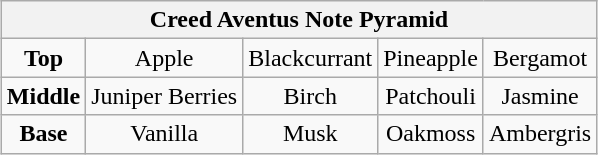<table class="wikitable"  style="margin: auto;">
<tr>
<th colspan=7>Creed Aventus Note Pyramid</th>
</tr>
<tr>
<td align=center><strong>Top</strong></td>
<td align=center>Apple</td>
<td align=center>Blackcurrant</td>
<td align=center>Pineapple</td>
<td align=center>Bergamot</td>
</tr>
<tr>
<td align=center><strong>Middle</strong></td>
<td align=center>Juniper Berries</td>
<td align=center>Birch</td>
<td align=center>Patchouli</td>
<td align=center>Jasmine</td>
</tr>
<tr>
<td align=center><strong>Base</strong></td>
<td align=center>Vanilla</td>
<td align=center>Musk</td>
<td align=center>Oakmoss</td>
<td align=center>Ambergris</td>
</tr>
</table>
